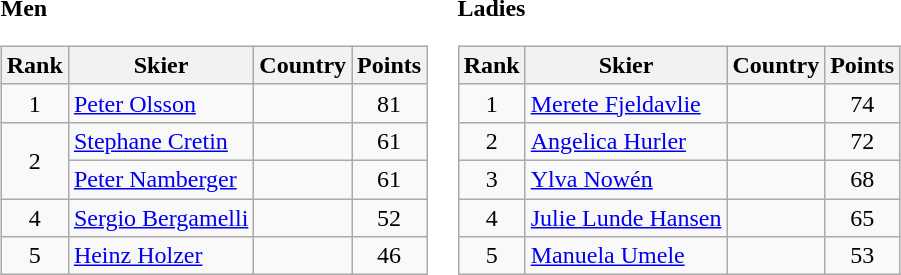<table>
<tr>
<td><br><strong>Men</strong><table class="wikitable">
<tr class="backgroundcolor5">
<th>Rank</th>
<th>Skier</th>
<th>Country</th>
<th>Points</th>
</tr>
<tr>
<td align="center">1</td>
<td><a href='#'>Peter Olsson</a></td>
<td></td>
<td align="center">81</td>
</tr>
<tr>
<td rowspan="2" align="center">2</td>
<td><a href='#'>Stephane Cretin</a></td>
<td></td>
<td align="center">61</td>
</tr>
<tr>
<td><a href='#'>Peter Namberger</a></td>
<td></td>
<td align="center">61</td>
</tr>
<tr>
<td align="center">4</td>
<td><a href='#'>Sergio Bergamelli</a></td>
<td></td>
<td align="center">52</td>
</tr>
<tr>
<td align="center">5</td>
<td><a href='#'>Heinz Holzer</a></td>
<td></td>
<td align="center">46</td>
</tr>
</table>
</td>
<td><br><strong>Ladies</strong><table class="wikitable">
<tr class="backgroundcolor5">
<th>Rank</th>
<th>Skier</th>
<th>Country</th>
<th>Points</th>
</tr>
<tr>
<td align="center">1</td>
<td><a href='#'>Merete Fjeldavlie</a></td>
<td></td>
<td align="center">74</td>
</tr>
<tr>
<td align="center">2</td>
<td><a href='#'>Angelica Hurler</a></td>
<td></td>
<td align="center">72</td>
</tr>
<tr>
<td align="center">3</td>
<td><a href='#'>Ylva Nowén</a></td>
<td></td>
<td align="center">68</td>
</tr>
<tr>
<td align="center">4</td>
<td><a href='#'>Julie Lunde Hansen</a></td>
<td></td>
<td align="center">65</td>
</tr>
<tr>
<td align="center">5</td>
<td><a href='#'>Manuela Umele</a></td>
<td></td>
<td align="center">53</td>
</tr>
</table>
</td>
</tr>
</table>
